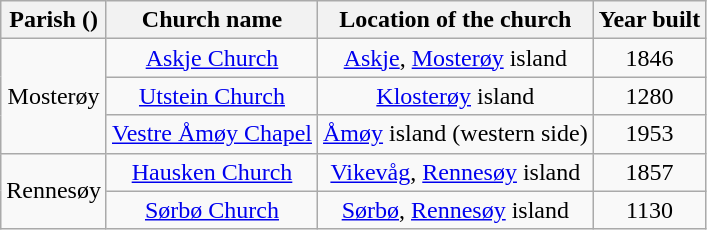<table class="wikitable" style="text-align:center">
<tr>
<th>Parish ()</th>
<th>Church name</th>
<th>Location of the church</th>
<th>Year built</th>
</tr>
<tr>
<td rowspan="3">Mosterøy</td>
<td><a href='#'>Askje Church</a></td>
<td><a href='#'>Askje</a>, <a href='#'>Mosterøy</a> island</td>
<td>1846</td>
</tr>
<tr>
<td><a href='#'>Utstein Church</a></td>
<td><a href='#'>Klosterøy</a> island</td>
<td>1280</td>
</tr>
<tr>
<td><a href='#'>Vestre Åmøy Chapel</a></td>
<td><a href='#'>Åmøy</a> island (western side)</td>
<td>1953</td>
</tr>
<tr>
<td rowspan="2">Rennesøy</td>
<td><a href='#'>Hausken Church</a></td>
<td><a href='#'>Vikevåg</a>, <a href='#'>Rennesøy</a> island</td>
<td>1857</td>
</tr>
<tr>
<td><a href='#'>Sørbø Church</a></td>
<td><a href='#'>Sørbø</a>, <a href='#'>Rennesøy</a> island</td>
<td>1130</td>
</tr>
</table>
